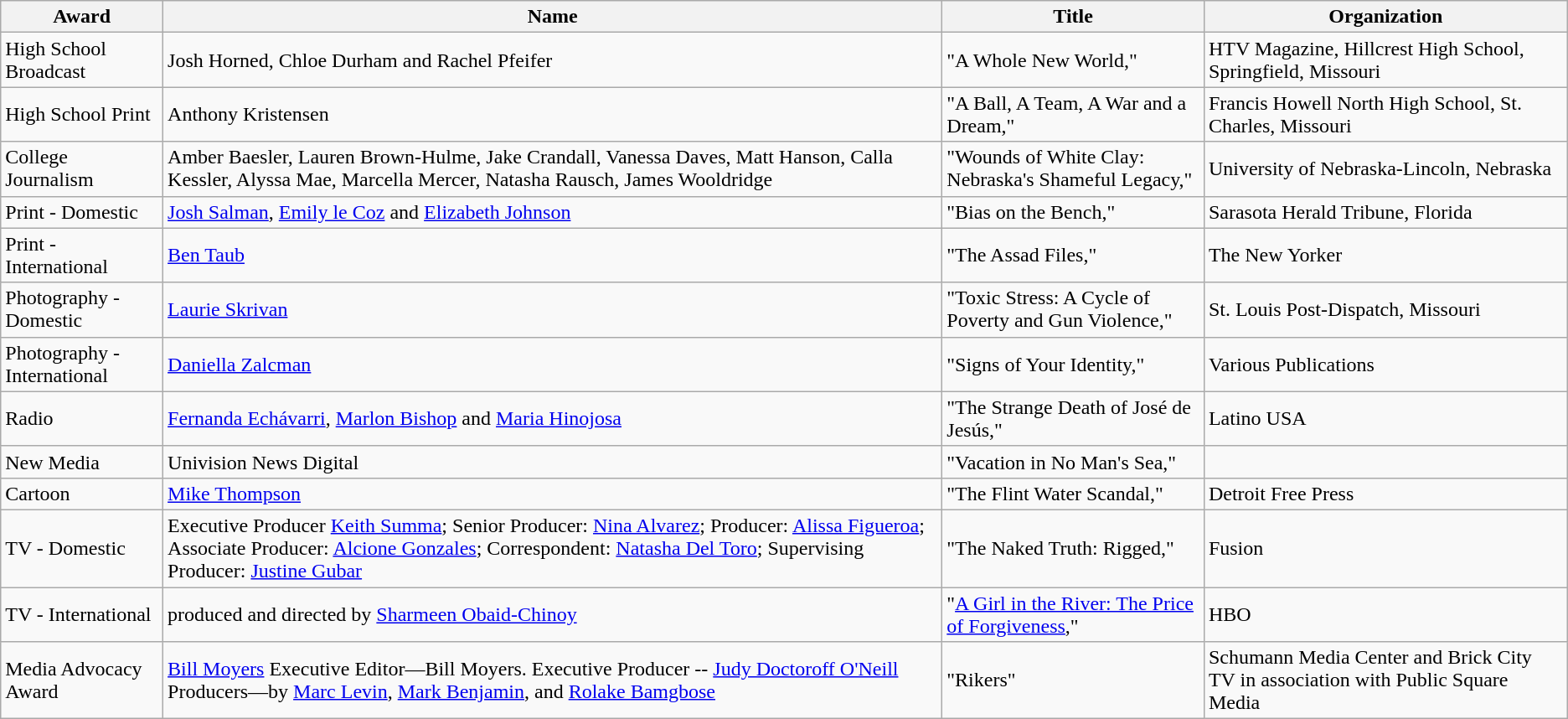<table class="wikitable">
<tr>
<th>Award</th>
<th>Name</th>
<th>Title</th>
<th>Organization</th>
</tr>
<tr>
<td>High School Broadcast</td>
<td>Josh Horned, Chloe Durham and Rachel Pfeifer</td>
<td>"A Whole New World,"</td>
<td>HTV Magazine, Hillcrest High School, Springfield, Missouri</td>
</tr>
<tr>
<td>High School Print</td>
<td>Anthony Kristensen</td>
<td>"A Ball, A Team, A War and a Dream,"</td>
<td>Francis Howell North High School, St. Charles, Missouri</td>
</tr>
<tr>
<td>College Journalism</td>
<td>Amber Baesler, Lauren Brown-Hulme, Jake Crandall, Vanessa Daves, Matt Hanson, Calla Kessler, Alyssa Mae, Marcella Mercer, Natasha Rausch, James Wooldridge</td>
<td>"Wounds of White Clay: Nebraska's Shameful Legacy,"</td>
<td>University of Nebraska-Lincoln, Nebraska</td>
</tr>
<tr>
<td>Print - Domestic</td>
<td><a href='#'>Josh Salman</a>, <a href='#'>Emily le Coz</a> and <a href='#'>Elizabeth Johnson</a></td>
<td>"Bias on the Bench,"</td>
<td>Sarasota Herald Tribune, Florida</td>
</tr>
<tr>
<td>Print - International</td>
<td><a href='#'>Ben Taub</a></td>
<td>"The Assad Files,"</td>
<td>The New Yorker</td>
</tr>
<tr>
<td>Photography - Domestic</td>
<td><a href='#'>Laurie Skrivan</a></td>
<td>"Toxic Stress: A Cycle of Poverty and Gun Violence,"</td>
<td>St. Louis Post-Dispatch, Missouri</td>
</tr>
<tr>
<td>Photography - International</td>
<td><a href='#'>Daniella Zalcman</a></td>
<td>"Signs of Your Identity,"</td>
<td>Various Publications</td>
</tr>
<tr>
<td>Radio</td>
<td><a href='#'>Fernanda Echávarri</a>, <a href='#'>Marlon Bishop</a> and <a href='#'>Maria Hinojosa</a></td>
<td>"The Strange Death of José de Jesús,"</td>
<td>Latino USA</td>
</tr>
<tr>
<td>New Media</td>
<td>Univision News Digital</td>
<td>"Vacation in No Man's Sea,"</td>
<td></td>
</tr>
<tr>
<td>Cartoon</td>
<td><a href='#'>Mike Thompson</a></td>
<td>"The Flint Water Scandal,"</td>
<td>Detroit Free Press</td>
</tr>
<tr>
<td>TV - Domestic</td>
<td>Executive Producer <a href='#'>Keith Summa</a>; Senior Producer: <a href='#'>Nina Alvarez</a>; Producer: <a href='#'>Alissa Figueroa</a>; Associate Producer: <a href='#'>Alcione Gonzales</a>; Correspondent: <a href='#'>Natasha Del Toro</a>; Supervising Producer: <a href='#'>Justine Gubar</a></td>
<td>"The Naked Truth: Rigged,"</td>
<td>Fusion</td>
</tr>
<tr>
<td>TV - International</td>
<td>produced and directed by <a href='#'>Sharmeen Obaid-Chinoy</a></td>
<td>"<a href='#'>A Girl in the River: The Price of Forgiveness</a>,"</td>
<td>HBO</td>
</tr>
<tr>
<td>Media Advocacy Award</td>
<td><a href='#'>Bill Moyers</a> Executive Editor—Bill Moyers. Executive Producer -- <a href='#'>Judy Doctoroff O'Neill</a><br>Producers—by <a href='#'>Marc Levin</a>, <a href='#'>Mark Benjamin</a>, and <a href='#'>Rolake Bamgbose</a></td>
<td>"Rikers"</td>
<td>Schumann Media Center and Brick City TV in association with Public Square Media</td>
</tr>
</table>
